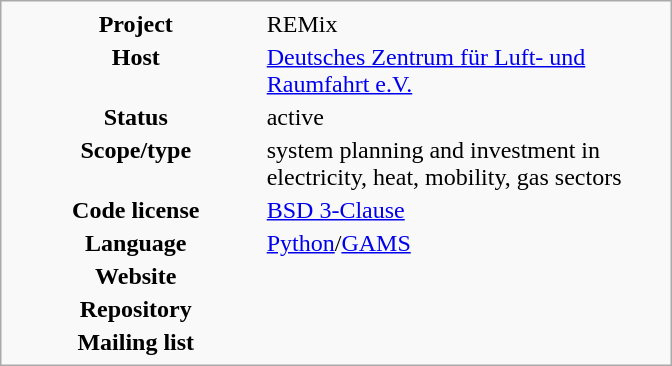<table class="infobox" style="width: 28em">
<tr>
<th style="width: 35%">Project</th>
<td style="width: 55%">REMix</td>
</tr>
<tr>
<th>Host</th>
<td><a href='#'>Deutsches Zentrum für Luft- und Raumfahrt e.V.</a></td>
</tr>
<tr>
<th>Status</th>
<td>active</td>
</tr>
<tr>
<th>Scope/type</th>
<td>system planning and investment in electricity, heat, mobility, gas sectors</td>
</tr>
<tr>
<th>Code license</th>
<td><a href='#'>BSD 3-Clause</a></td>
</tr>
<tr>
<th>Language</th>
<td><a href='#'>Python</a>/<a href='#'>GAMS</a></td>
</tr>
<tr>
<th>Website</th>
<td></td>
</tr>
<tr>
<th>Repository</th>
<td></td>
</tr>
<tr>
<th>Mailing list</th>
<td></td>
</tr>
</table>
